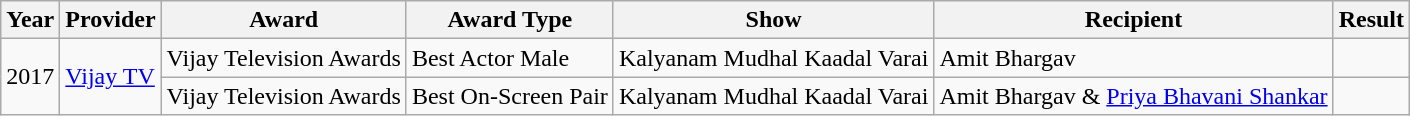<table class="wikitable sortable">
<tr>
<th>Year</th>
<th>Provider</th>
<th>Award</th>
<th>Award Type</th>
<th>Show</th>
<th>Recipient</th>
<th>Result</th>
</tr>
<tr>
<td rowspan="2">2017</td>
<td rowspan="2"><a href='#'>Vijay TV</a></td>
<td>Vijay Television Awards</td>
<td>Best Actor Male</td>
<td>Kalyanam Mudhal Kaadal Varai</td>
<td>Amit Bhargav</td>
<td></td>
</tr>
<tr>
<td>Vijay Television Awards</td>
<td>Best On-Screen Pair</td>
<td>Kalyanam Mudhal Kaadal Varai</td>
<td>Amit Bhargav & <a href='#'>Priya Bhavani Shankar</a></td>
<td></td>
</tr>
</table>
